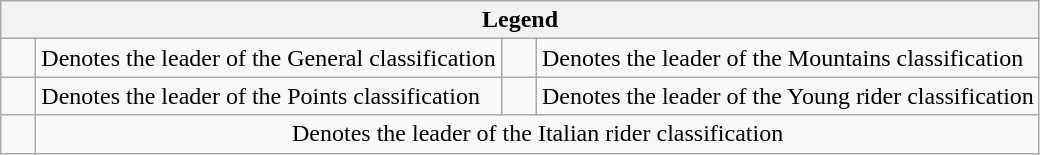<table class="wikitable">
<tr>
<th colspan=4>Legend</th>
</tr>
<tr>
<td>    </td>
<td>Denotes the leader of the General classification</td>
<td>    </td>
<td>Denotes the leader of the Mountains classification</td>
</tr>
<tr>
<td>    </td>
<td>Denotes the leader of the Points classification</td>
<td>    </td>
<td>Denotes the leader of the Young rider classification</td>
</tr>
<tr>
<td>    </td>
<td colspan="3" style="text-align:center;">Denotes the leader of the Italian rider classification</td>
</tr>
</table>
